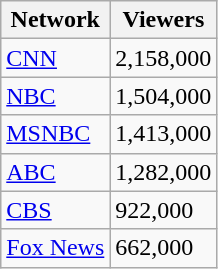<table class="wikitable">
<tr>
<th>Network</th>
<th>Viewers</th>
</tr>
<tr>
<td><a href='#'>CNN</a></td>
<td>2,158,000</td>
</tr>
<tr>
<td><a href='#'>NBC</a></td>
<td>1,504,000</td>
</tr>
<tr>
<td><a href='#'>MSNBC</a></td>
<td>1,413,000</td>
</tr>
<tr>
<td><a href='#'>ABC</a></td>
<td>1,282,000</td>
</tr>
<tr>
<td><a href='#'>CBS</a></td>
<td>922,000</td>
</tr>
<tr>
<td><a href='#'>Fox News</a></td>
<td>662,000</td>
</tr>
</table>
